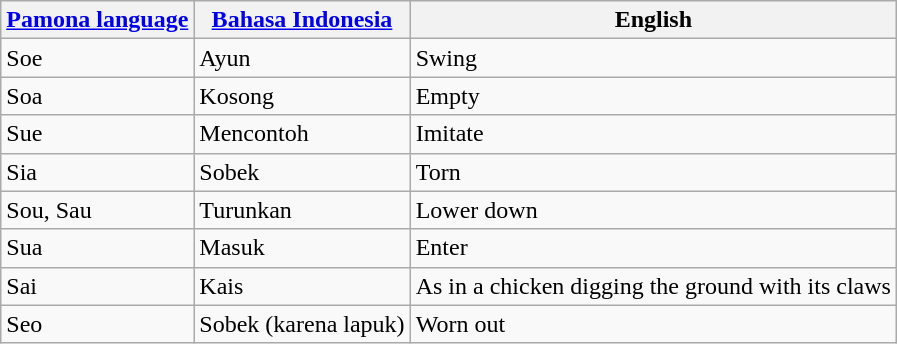<table class="wikitable">
<tr>
<th><a href='#'>Pamona language</a></th>
<th><a href='#'>Bahasa Indonesia</a></th>
<th>English</th>
</tr>
<tr>
<td>Soe</td>
<td>Ayun</td>
<td>Swing</td>
</tr>
<tr>
<td>Soa</td>
<td>Kosong</td>
<td>Empty</td>
</tr>
<tr>
<td>Sue</td>
<td>Mencontoh</td>
<td>Imitate</td>
</tr>
<tr>
<td>Sia</td>
<td>Sobek</td>
<td>Torn</td>
</tr>
<tr>
<td>Sou, Sau</td>
<td>Turunkan</td>
<td>Lower down</td>
</tr>
<tr>
<td>Sua</td>
<td>Masuk</td>
<td>Enter</td>
</tr>
<tr>
<td>Sai</td>
<td>Kais</td>
<td>As in a chicken digging the ground with its claws</td>
</tr>
<tr>
<td>Seo</td>
<td>Sobek (karena lapuk)</td>
<td>Worn out</td>
</tr>
</table>
